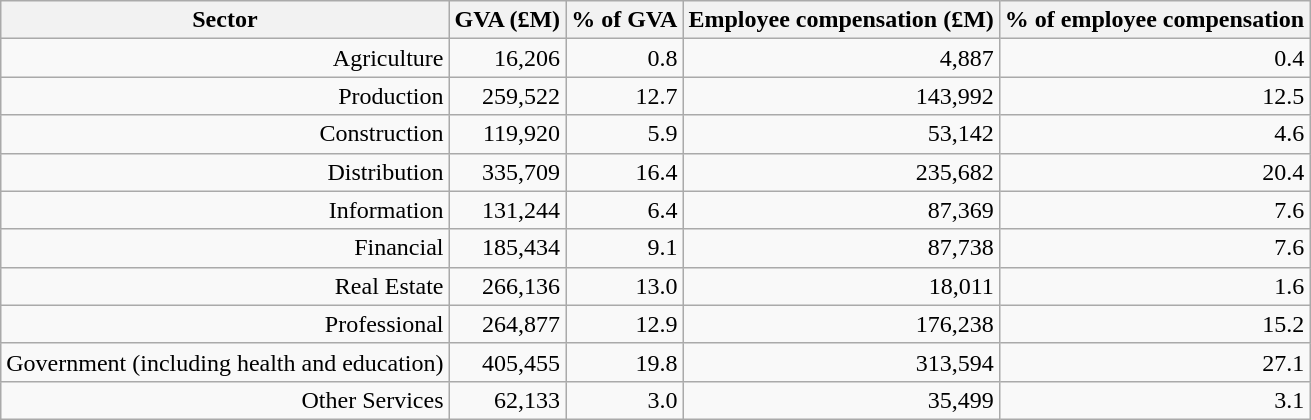<table class="wikitable sortable" style="text-align: right;">
<tr>
<th>Sector</th>
<th>GVA (£M)</th>
<th>% of GVA</th>
<th>Employee compensation (£M)</th>
<th>% of employee compensation</th>
</tr>
<tr>
<td>Agriculture</td>
<td>16,206</td>
<td>0.8</td>
<td>4,887</td>
<td>0.4</td>
</tr>
<tr>
<td>Production</td>
<td>259,522</td>
<td>12.7</td>
<td>143,992</td>
<td>12.5</td>
</tr>
<tr>
<td>Construction</td>
<td>119,920</td>
<td>5.9</td>
<td>53,142</td>
<td>4.6</td>
</tr>
<tr>
<td>Distribution</td>
<td>335,709</td>
<td>16.4</td>
<td>235,682</td>
<td>20.4</td>
</tr>
<tr>
<td>Information</td>
<td>131,244</td>
<td>6.4</td>
<td>87,369</td>
<td>7.6</td>
</tr>
<tr>
<td>Financial</td>
<td>185,434</td>
<td>9.1</td>
<td>87,738</td>
<td>7.6</td>
</tr>
<tr>
<td>Real Estate</td>
<td>266,136</td>
<td>13.0</td>
<td>18,011</td>
<td>1.6</td>
</tr>
<tr>
<td>Professional</td>
<td>264,877</td>
<td>12.9</td>
<td>176,238</td>
<td>15.2</td>
</tr>
<tr>
<td>Government (including health and education)</td>
<td>405,455</td>
<td>19.8</td>
<td>313,594</td>
<td>27.1</td>
</tr>
<tr>
<td>Other Services</td>
<td>62,133</td>
<td>3.0</td>
<td>35,499</td>
<td>3.1</td>
</tr>
</table>
